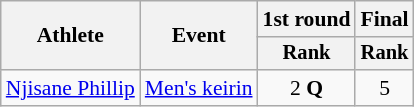<table class="wikitable" style="font-size:90%">
<tr>
<th rowspan=2>Athlete</th>
<th rowspan=2>Event</th>
<th>1st round</th>
<th>Final</th>
</tr>
<tr style="font-size:95%">
<th>Rank</th>
<th>Rank</th>
</tr>
<tr align=center>
<td align=left><a href='#'>Njisane Phillip</a></td>
<td align=left><a href='#'>Men's keirin</a></td>
<td>2 <strong>Q</strong></td>
<td>5</td>
</tr>
</table>
